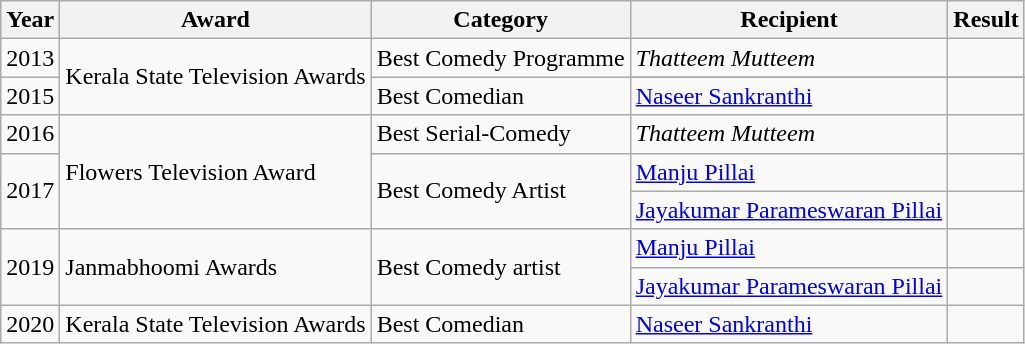<table class="wikitable plainrowheaders">
<tr>
<th scope="col">Year</th>
<th scope="col">Award</th>
<th scope="col">Category</th>
<th scope="col">Recipient</th>
<th scope="col">Result</th>
</tr>
<tr>
<td>2013</td>
<td rowspan=3>Kerala State Television Awards</td>
<td rowspan=2>Best Comedy Programme</td>
<td><em>Thatteem Mutteem</em></td>
<td></td>
</tr>
<tr>
<td rowspan=2>2015</td>
</tr>
<tr>
<td>Best Comedian</td>
<td><a href='#'>Naseer Sankranthi</a></td>
<td></td>
</tr>
<tr>
<td>2016</td>
<td rowspan=3>Flowers Television Award</td>
<td>Best Serial-Comedy</td>
<td><em>Thatteem Mutteem</em></td>
<td></td>
</tr>
<tr>
<td rowspan=2>2017</td>
<td rowspan=2>Best Comedy Artist</td>
<td><a href='#'>Manju Pillai</a></td>
<td></td>
</tr>
<tr>
<td><a href='#'>Jayakumar Parameswaran Pillai</a></td>
<td></td>
</tr>
<tr>
<td rowspan=2>2019</td>
<td rowspan=2>Janmabhoomi Awards</td>
<td rowspan=2>Best Comedy artist</td>
<td><a href='#'>Manju Pillai</a></td>
<td></td>
</tr>
<tr>
<td><a href='#'>Jayakumar Parameswaran Pillai</a></td>
<td></td>
</tr>
<tr>
<td>2020</td>
<td>Kerala State Television Awards</td>
<td>Best Comedian</td>
<td><a href='#'>Naseer Sankranthi</a></td>
<td></td>
</tr>
</table>
